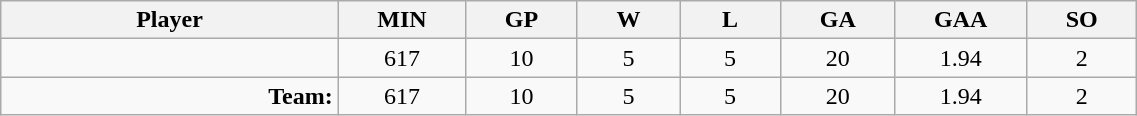<table class="wikitable sortable" width="60%">
<tr>
<th bgcolor="#DDDDFF" width="10%">Player</th>
<th width="3%" bgcolor="#DDDDFF" title="Minutes played">MIN</th>
<th width="3%" bgcolor="#DDDDFF" title="Games played in">GP</th>
<th width="3%" bgcolor="#DDDDFF" title="Wins">W</th>
<th width="3%" bgcolor="#DDDDFF"title="Losses">L</th>
<th width="3%" bgcolor="#DDDDFF" title="Goals against">GA</th>
<th width="3%" bgcolor="#DDDDFF" title="Goals against average">GAA</th>
<th width="3%" bgcolor="#DDDDFF" title="Shut-outs">SO</th>
</tr>
<tr align="center">
<td align="right"></td>
<td>617</td>
<td>10</td>
<td>5</td>
<td>5</td>
<td>20</td>
<td>1.94</td>
<td>2</td>
</tr>
<tr align="center">
<td align="right"><strong>Team:</strong></td>
<td>617</td>
<td>10</td>
<td>5</td>
<td>5</td>
<td>20</td>
<td>1.94</td>
<td>2</td>
</tr>
</table>
